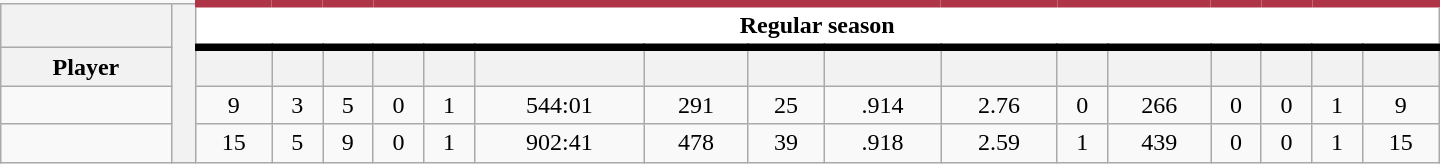<table class="wikitable" style="text-align:center; width: 60em">
<tr>
<th></th>
<th rowspan="100"></th>
<th colspan="16" style="background:#fff; border-top:#AF3447 5px solid;border-bottom:#000 5px solid;">Regular season</th>
</tr>
<tr>
<th>Player</th>
<th></th>
<th></th>
<th></th>
<th></th>
<th></th>
<th></th>
<th></th>
<th></th>
<th></th>
<th></th>
<th></th>
<th></th>
<th></th>
<th></th>
<th></th>
<th></th>
</tr>
<tr>
<td style="text-align:left;"></td>
<td>9</td>
<td>3</td>
<td>5</td>
<td>0</td>
<td>1</td>
<td>544:01</td>
<td>291</td>
<td>25</td>
<td>.914</td>
<td>2.76</td>
<td>0</td>
<td>266</td>
<td>0</td>
<td>0</td>
<td>1</td>
<td>9</td>
</tr>
<tr>
<td style="text-align:left;"></td>
<td>15</td>
<td>5</td>
<td>9</td>
<td>0</td>
<td>1</td>
<td>902:41</td>
<td>478</td>
<td>39</td>
<td>.918</td>
<td>2.59</td>
<td>1</td>
<td>439</td>
<td>0</td>
<td>0</td>
<td>1</td>
<td>15</td>
</tr>
</table>
